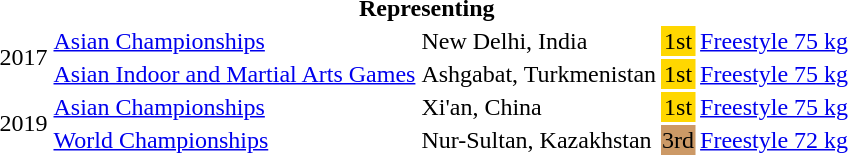<table>
<tr>
<th colspan="6">Representing </th>
</tr>
<tr>
<td rowspan=2>2017</td>
<td><a href='#'>Asian Championships</a></td>
<td>New Delhi, India</td>
<td align="center" bgcolor="gold">1st</td>
<td><a href='#'>Freestyle 75 kg</a></td>
<td></td>
</tr>
<tr>
<td><a href='#'>Asian Indoor and Martial Arts Games</a></td>
<td>Ashgabat, Turkmenistan</td>
<td align="center" bgcolor="gold">1st</td>
<td><a href='#'>Freestyle 75 kg</a></td>
<td></td>
</tr>
<tr>
<td rowspan=2>2019</td>
<td><a href='#'>Asian Championships</a></td>
<td>Xi'an, China</td>
<td align="center" bgcolor="gold">1st</td>
<td><a href='#'>Freestyle 75 kg</a></td>
<td></td>
</tr>
<tr>
<td><a href='#'>World Championships</a></td>
<td>Nur-Sultan, Kazakhstan</td>
<td align="center" bgcolor="cc9966">3rd</td>
<td><a href='#'>Freestyle 72 kg</a></td>
<td></td>
</tr>
</table>
